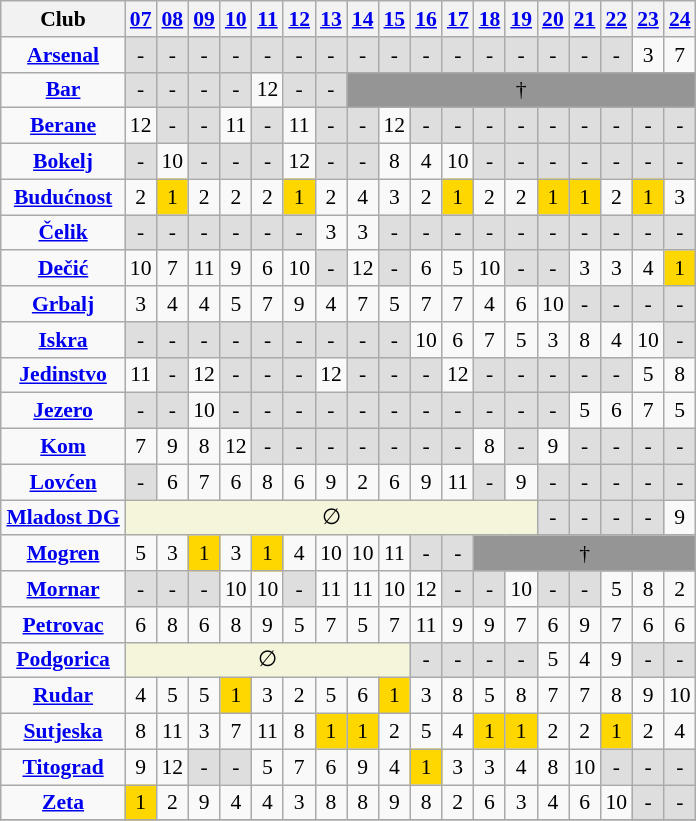<table class="wikitable sortable" style="text-align:center; font-size:90%; margin-left:1em">
<tr>
<th>Club</th>
<th><a href='#'>07</a></th>
<th><a href='#'>08</a></th>
<th><a href='#'>09</a></th>
<th><a href='#'>10</a></th>
<th><a href='#'>11</a></th>
<th><a href='#'>12</a></th>
<th><a href='#'>13</a></th>
<th><a href='#'>14</a></th>
<th><a href='#'>15</a></th>
<th><a href='#'>16</a></th>
<th><a href='#'>17</a></th>
<th><a href='#'>18</a></th>
<th><a href='#'>19</a></th>
<th><a href='#'>20</a></th>
<th><a href='#'>21</a></th>
<th><a href='#'>22</a></th>
<th><a href='#'>23</a></th>
<th><a href='#'>24</a></th>
</tr>
<tr>
<td><strong> <a href='#'>Arsenal</a> </strong></td>
<td style="background:#dedede;">-</td>
<td style="background:#dedede;">-</td>
<td style="background:#dedede;">-</td>
<td style="background:#dedede;">-</td>
<td style="background:#dedede;">-</td>
<td style="background:#dedede;">-</td>
<td style="background:#dedede;">-</td>
<td style="background:#dedede;">-</td>
<td style="background:#dedede;">-</td>
<td style="background:#dedede;">-</td>
<td style="background:#dedede;">-</td>
<td style="background:#dedede;">-</td>
<td style="background:#dedede;">-</td>
<td style="background:#dedede;">-</td>
<td style="background:#dedede;">-</td>
<td style="background:#dedede;">-</td>
<td>3</td>
<td>7</td>
</tr>
<tr>
<td><strong> <a href='#'>Bar</a> </strong></td>
<td style="background:#dedede;">-</td>
<td style="background:#dedede;">-</td>
<td style="background:#dedede;">-</td>
<td style="background:#dedede;">-</td>
<td>12</td>
<td style="background:#dedede;">-</td>
<td style="background:#dedede;">-</td>
<td colspan="99" style="background:#959595;">†</td>
</tr>
<tr>
<td><strong> <a href='#'>Berane</a> </strong></td>
<td>12</td>
<td style="background:#dedede;">-</td>
<td style="background:#dedede;">-</td>
<td>11</td>
<td style="background:#dedede;">-</td>
<td>11</td>
<td style="background:#dedede;">-</td>
<td style="background:#dedede;">-</td>
<td>12</td>
<td style="background:#dedede;">-</td>
<td style="background:#dedede;">-</td>
<td style="background:#dedede;">-</td>
<td style="background:#dedede;">-</td>
<td style="background:#dedede;">-</td>
<td style="background:#dedede;">-</td>
<td style="background:#dedede;">-</td>
<td style="background:#dedede;">-</td>
<td style="background:#dedede;">-</td>
</tr>
<tr>
<td><strong> <a href='#'>Bokelj</a> </strong></td>
<td style="background:#dedede;">-</td>
<td>10</td>
<td style="background:#dedede;">-</td>
<td style="background:#dedede;">-</td>
<td style="background:#dedede;">-</td>
<td>12</td>
<td style="background:#dedede;">-</td>
<td style="background:#dedede;">-</td>
<td>8</td>
<td>4</td>
<td>10</td>
<td style="background:#dedede;">-</td>
<td style="background:#dedede;">-</td>
<td style="background:#dedede;">-</td>
<td style="background:#dedede;">-</td>
<td style="background:#dedede;">-</td>
<td style="background:#dedede;">-</td>
<td style="background:#dedede;">-</td>
</tr>
<tr>
<td><strong> <a href='#'>Budućnost</a> </strong></td>
<td>2</td>
<td style="background:gold">1</td>
<td>2</td>
<td>2</td>
<td>2</td>
<td style="background:gold">1</td>
<td>2</td>
<td>4</td>
<td>3</td>
<td>2</td>
<td style="background:gold">1</td>
<td>2</td>
<td>2</td>
<td style="background:gold">1</td>
<td style="background:gold">1</td>
<td>2</td>
<td style="background:gold">1</td>
<td>3</td>
</tr>
<tr>
<td><strong> <a href='#'>Čelik</a> </strong></td>
<td style="background:#dedede;">-</td>
<td style="background:#dedede;">-</td>
<td style="background:#dedede;">-</td>
<td style="background:#dedede;">-</td>
<td style="background:#dedede;">-</td>
<td style="background:#dedede;">-</td>
<td>3</td>
<td>3</td>
<td style="background:#dedede;">-</td>
<td style="background:#dedede;">-</td>
<td style="background:#dedede;">-</td>
<td style="background:#dedede;">-</td>
<td style="background:#dedede;">-</td>
<td style="background:#dedede;">-</td>
<td style="background:#dedede;">-</td>
<td style="background:#dedede;">-</td>
<td style="background:#dedede;">-</td>
<td style="background:#dedede;">-</td>
</tr>
<tr>
<td><strong> <a href='#'>Dečić</a> </strong></td>
<td>10</td>
<td>7</td>
<td>11</td>
<td>9</td>
<td>6</td>
<td>10</td>
<td style="background:#dedede;">-</td>
<td>12</td>
<td style="background:#dedede;">-</td>
<td>6</td>
<td>5</td>
<td>10</td>
<td style="background:#dedede;">-</td>
<td style="background:#dedede;">-</td>
<td>3</td>
<td>3</td>
<td>4</td>
<td style="background:gold">1</td>
</tr>
<tr>
<td><strong> <a href='#'>Grbalj</a> </strong></td>
<td>3</td>
<td>4</td>
<td>4</td>
<td>5</td>
<td>7</td>
<td>9</td>
<td>4</td>
<td>7</td>
<td>5</td>
<td>7</td>
<td>7</td>
<td>4</td>
<td>6</td>
<td>10</td>
<td style="background:#dedede;">-</td>
<td style="background:#dedede;">-</td>
<td style="background:#dedede;">-</td>
<td style="background:#dedede;">-</td>
</tr>
<tr>
<td><strong> <a href='#'>Iskra</a> </strong></td>
<td style="background:#dedede;">-</td>
<td style="background:#dedede;">-</td>
<td style="background:#dedede;">-</td>
<td style="background:#dedede;">-</td>
<td style="background:#dedede;">-</td>
<td style="background:#dedede;">-</td>
<td style="background:#dedede;">-</td>
<td style="background:#dedede;">-</td>
<td style="background:#dedede;">-</td>
<td>10</td>
<td>6</td>
<td>7</td>
<td>5</td>
<td>3</td>
<td>8</td>
<td>4</td>
<td>10</td>
<td style="background:#dedede;">-</td>
</tr>
<tr>
<td><strong> <a href='#'>Jedinstvo</a> </strong></td>
<td>11</td>
<td style="background:#dedede;">-</td>
<td>12</td>
<td style="background:#dedede;">-</td>
<td style="background:#dedede;">-</td>
<td style="background:#dedede;">-</td>
<td>12</td>
<td style="background:#dedede;">-</td>
<td style="background:#dedede;">-</td>
<td style="background:#dedede;">-</td>
<td>12</td>
<td style="background:#dedede;">-</td>
<td style="background:#dedede;">-</td>
<td style="background:#dedede;">-</td>
<td style="background:#dedede;">-</td>
<td style="background:#dedede;">-</td>
<td>5</td>
<td>8</td>
</tr>
<tr>
<td><strong> <a href='#'>Jezero</a> </strong></td>
<td style="background:#dedede;">-</td>
<td style="background:#dedede;">-</td>
<td>10</td>
<td style="background:#dedede;">-</td>
<td style="background:#dedede;">-</td>
<td style="background:#dedede;">-</td>
<td style="background:#dedede;">-</td>
<td style="background:#dedede;">-</td>
<td style="background:#dedede;">-</td>
<td style="background:#dedede;">-</td>
<td style="background:#dedede;">-</td>
<td style="background:#dedede;">-</td>
<td style="background:#dedede;">-</td>
<td style="background:#dedede;">-</td>
<td>5</td>
<td>6</td>
<td>7</td>
<td>5</td>
</tr>
<tr>
<td><strong> <a href='#'>Kom</a> </strong></td>
<td>7</td>
<td>9</td>
<td>8</td>
<td>12</td>
<td style="background:#dedede;">-</td>
<td style="background:#dedede;">-</td>
<td style="background:#dedede;">-</td>
<td style="background:#dedede;">-</td>
<td style="background:#dedede;">-</td>
<td style="background:#dedede;">-</td>
<td style="background:#dedede;">-</td>
<td>8</td>
<td style="background:#dedede;">-</td>
<td>9</td>
<td style="background:#dedede;">-</td>
<td style="background:#dedede;">-</td>
<td style="background:#dedede;">-</td>
<td style="background:#dedede;">-</td>
</tr>
<tr>
<td><strong> <a href='#'>Lovćen</a> </strong></td>
<td style="background:#dedede;">-</td>
<td>6</td>
<td>7</td>
<td>6</td>
<td>8</td>
<td>6</td>
<td>9</td>
<td>2</td>
<td>6</td>
<td>9</td>
<td>11</td>
<td style="background:#dedede;">-</td>
<td>9</td>
<td style="background:#dedede;">-</td>
<td style="background:#dedede;">-</td>
<td style="background:#dedede;">-</td>
<td style="background:#dedede;">-</td>
<td style="background:#dedede;">-</td>
</tr>
<tr>
<td><strong><a href='#'>Mladost DG</a></strong></td>
<td colspan="13" style="background:beige;">∅</td>
<td style="background:#dedede;">-</td>
<td style="background:#dedede;">-</td>
<td style="background:#dedede;">-</td>
<td style="background:#dedede;">-</td>
<td>9</td>
</tr>
<tr>
<td><strong> <a href='#'>Mogren</a> </strong></td>
<td>5</td>
<td>3</td>
<td style="background:gold">1</td>
<td>3</td>
<td style="background:gold">1</td>
<td>4</td>
<td>10</td>
<td>10</td>
<td>11</td>
<td style="background:#dedede;">-</td>
<td style="background:#dedede;">-</td>
<td colspan="99" style="background:#959595;">†</td>
</tr>
<tr>
<td><strong> <a href='#'>Mornar</a> </strong></td>
<td style="background:#dedede;">-</td>
<td style="background:#dedede;">-</td>
<td style="background:#dedede;">-</td>
<td>10</td>
<td>10</td>
<td style="background:#dedede;">-</td>
<td>11</td>
<td>11</td>
<td>10</td>
<td>12</td>
<td style="background:#dedede;">-</td>
<td style="background:#dedede;">-</td>
<td>10</td>
<td style="background:#dedede;">-</td>
<td style="background:#dedede;">-</td>
<td>5</td>
<td>8</td>
<td>2</td>
</tr>
<tr>
<td><strong> <a href='#'>Petrovac</a> </strong></td>
<td>6</td>
<td>8</td>
<td>6</td>
<td>8</td>
<td>9</td>
<td>5</td>
<td>7</td>
<td>5</td>
<td>7</td>
<td>11</td>
<td>9</td>
<td>9</td>
<td>7</td>
<td>6</td>
<td>9</td>
<td>7</td>
<td>6</td>
<td>6</td>
</tr>
<tr>
<td><strong> <a href='#'>Podgorica</a> </strong></td>
<td colspan="9" style="background:beige;">∅</td>
<td style="background:#dedede;">-</td>
<td style="background:#dedede;">-</td>
<td style="background:#dedede;">-</td>
<td style="background:#dedede;">-</td>
<td>5</td>
<td>4</td>
<td>9</td>
<td style="background:#dedede;">-</td>
<td style="background:#dedede;">-</td>
</tr>
<tr>
<td><strong> <a href='#'>Rudar</a> </strong></td>
<td>4</td>
<td>5</td>
<td>5</td>
<td style="background:gold">1</td>
<td>3</td>
<td>2</td>
<td>5</td>
<td>6</td>
<td style="background:gold">1</td>
<td>3</td>
<td>8</td>
<td>5</td>
<td>8</td>
<td>7</td>
<td>7</td>
<td>8</td>
<td>9</td>
<td>10</td>
</tr>
<tr>
<td><strong> <a href='#'>Sutjeska</a> </strong></td>
<td>8</td>
<td>11</td>
<td>3</td>
<td>7</td>
<td>11</td>
<td>8</td>
<td style="background:gold">1</td>
<td style="background:gold">1</td>
<td>2</td>
<td>5</td>
<td>4</td>
<td style="background:gold">1</td>
<td style="background:gold">1</td>
<td>2</td>
<td>2</td>
<td style="background:gold">1</td>
<td>2</td>
<td>4</td>
</tr>
<tr>
<td><strong> <a href='#'>Titograd</a> </strong></td>
<td>9</td>
<td>12</td>
<td style="background:#dedede;">-</td>
<td style="background:#dedede;">-</td>
<td>5</td>
<td>7</td>
<td>6</td>
<td>9</td>
<td>4</td>
<td style="background:gold">1</td>
<td>3</td>
<td>3</td>
<td>4</td>
<td>8</td>
<td>10</td>
<td style="background:#dedede;">-</td>
<td style="background:#dedede;">-</td>
<td style="background:#dedede;">-</td>
</tr>
<tr>
<td><strong> <a href='#'>Zeta</a> </strong></td>
<td style="background:gold">1</td>
<td>2</td>
<td>9</td>
<td>4</td>
<td>4</td>
<td>3</td>
<td>8</td>
<td>8</td>
<td>9</td>
<td>8</td>
<td>2</td>
<td>6</td>
<td>3</td>
<td>4</td>
<td>6</td>
<td>10</td>
<td style="background:#dedede;">-</td>
<td style="background:#dedede;">-</td>
</tr>
<tr>
</tr>
<tr class="sortbottom">
</tr>
</table>
